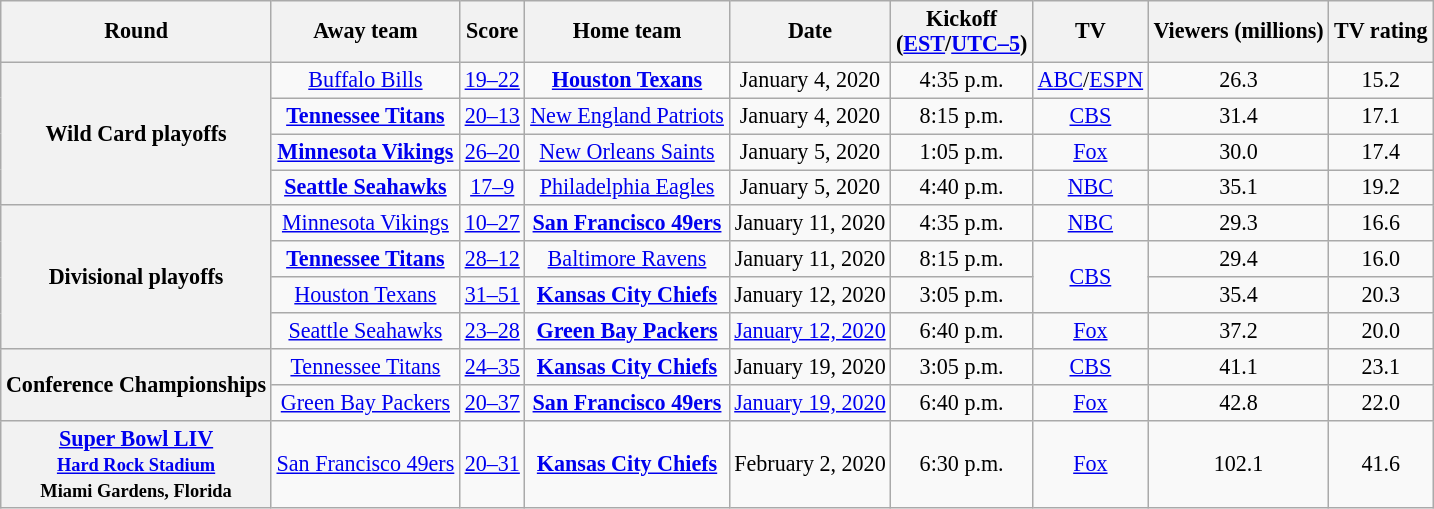<table class="wikitable sortable" style="font-size:92%; text-align:center">
<tr>
<th>Round</th>
<th>Away team</th>
<th>Score</th>
<th>Home team</th>
<th>Date</th>
<th>Kickoff<br>(<a href='#'>EST</a>/<a href='#'>UTC–5</a>)</th>
<th>TV</th>
<th>Viewers (millions)</th>
<th>TV rating</th>
</tr>
<tr>
<th rowspan="4">Wild Card playoffs</th>
<td><a href='#'>Buffalo Bills</a></td>
<td><a href='#'>19–22 </a></td>
<td><strong><a href='#'>Houston Texans</a></strong></td>
<td>January 4, 2020</td>
<td>4:35 p.m.</td>
<td><a href='#'>ABC</a>/<a href='#'>ESPN</a></td>
<td>26.3</td>
<td>15.2</td>
</tr>
<tr>
<td><strong><a href='#'>Tennessee Titans</a></strong></td>
<td><a href='#'>20–13</a></td>
<td><a href='#'>New England Patriots</a></td>
<td>January 4, 2020</td>
<td>8:15 p.m.</td>
<td><a href='#'>CBS</a></td>
<td>31.4</td>
<td>17.1</td>
</tr>
<tr>
<td><strong><a href='#'>Minnesota Vikings</a></strong></td>
<td><a href='#'>26–20 </a></td>
<td><a href='#'>New Orleans Saints</a></td>
<td>January 5, 2020</td>
<td>1:05 p.m.</td>
<td><a href='#'>Fox</a></td>
<td>30.0</td>
<td>17.4</td>
</tr>
<tr>
<td><strong><a href='#'>Seattle Seahawks</a></strong></td>
<td><a href='#'>17–9</a></td>
<td><a href='#'>Philadelphia Eagles</a></td>
<td>January 5, 2020</td>
<td>4:40 p.m.</td>
<td><a href='#'>NBC</a></td>
<td>35.1</td>
<td>19.2</td>
</tr>
<tr>
<th rowspan="4">Divisional playoffs</th>
<td><a href='#'>Minnesota Vikings</a></td>
<td><a href='#'>10–27</a></td>
<td><strong><a href='#'>San Francisco 49ers</a></strong></td>
<td>January 11, 2020</td>
<td>4:35 p.m.</td>
<td><a href='#'>NBC</a></td>
<td>29.3</td>
<td>16.6</td>
</tr>
<tr>
<td><strong><a href='#'>Tennessee Titans</a></strong></td>
<td><a href='#'>28–12</a></td>
<td><a href='#'>Baltimore Ravens</a></td>
<td>January 11, 2020</td>
<td>8:15 p.m.</td>
<td rowspan="2"><a href='#'>CBS</a></td>
<td>29.4</td>
<td>16.0</td>
</tr>
<tr>
<td><a href='#'>Houston Texans</a></td>
<td><a href='#'>31–51</a></td>
<td><strong><a href='#'>Kansas City Chiefs</a></strong></td>
<td>January 12, 2020</td>
<td>3:05 p.m.</td>
<td>35.4</td>
<td>20.3</td>
</tr>
<tr>
<td><a href='#'>Seattle Seahawks</a></td>
<td><a href='#'>23–28</a></td>
<td><strong><a href='#'>Green Bay Packers</a></strong></td>
<td><a href='#'>January 12, 2020</a></td>
<td>6:40 p.m.</td>
<td><a href='#'>Fox</a></td>
<td>37.2</td>
<td>20.0</td>
</tr>
<tr>
<th rowspan="2">Conference Championships</th>
<td><a href='#'>Tennessee Titans</a></td>
<td><a href='#'>24–35</a></td>
<td><strong><a href='#'>Kansas City Chiefs</a></strong></td>
<td>January 19, 2020</td>
<td>3:05 p.m.</td>
<td><a href='#'>CBS</a></td>
<td>41.1</td>
<td>23.1</td>
</tr>
<tr>
<td><a href='#'>Green Bay Packers</a></td>
<td><a href='#'>20–37</a></td>
<td><strong><a href='#'>San Francisco 49ers</a></strong></td>
<td><a href='#'>January 19, 2020</a></td>
<td>6:40 p.m.</td>
<td><a href='#'>Fox</a></td>
<td>42.8</td>
<td>22.0</td>
</tr>
<tr>
<th><a href='#'>Super Bowl LIV</a><br><small><a href='#'>Hard Rock Stadium</a><br>Miami Gardens, Florida</small></th>
<td><a href='#'>San Francisco 49ers</a></td>
<td><a href='#'>20–31</a></td>
<td><strong><a href='#'>Kansas City Chiefs</a></strong></td>
<td>February 2, 2020</td>
<td>6:30 p.m.</td>
<td><a href='#'>Fox</a></td>
<td>102.1</td>
<td>41.6</td>
</tr>
</table>
